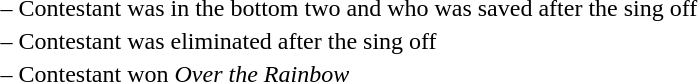<table>
<tr>
<td> –</td>
<td>Contestant was in the bottom two and who was saved after the sing off</td>
</tr>
<tr>
<td> –</td>
<td>Contestant was eliminated after the sing off</td>
</tr>
<tr>
<td> –</td>
<td>Contestant won <em>Over the Rainbow</em></td>
</tr>
</table>
